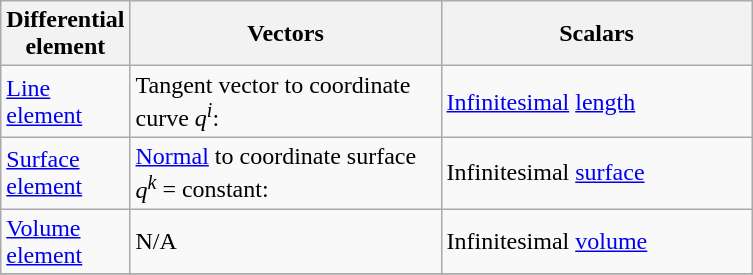<table class="wikitable">
<tr>
<th scope=col width="10px">Differential element</th>
<th scope=col width="200px">Vectors</th>
<th scope=col width="200px">Scalars</th>
</tr>
<tr>
<td><a href='#'>Line element</a></td>
<td>Tangent vector to coordinate curve <em>q<sup>i</sup></em>:<br></td>
<td><a href='#'>Infinitesimal</a> <a href='#'>length</a><br></td>
</tr>
<tr>
<td><a href='#'>Surface element</a></td>
<td><a href='#'>Normal</a> to coordinate surface <em>q<sup>k</sup></em> = constant:<br></td>
<td>Infinitesimal <a href='#'>surface</a><br></td>
</tr>
<tr>
<td><a href='#'>Volume element</a></td>
<td>N/A</td>
<td>Infinitesimal <a href='#'>volume</a><br></td>
</tr>
<tr>
</tr>
</table>
